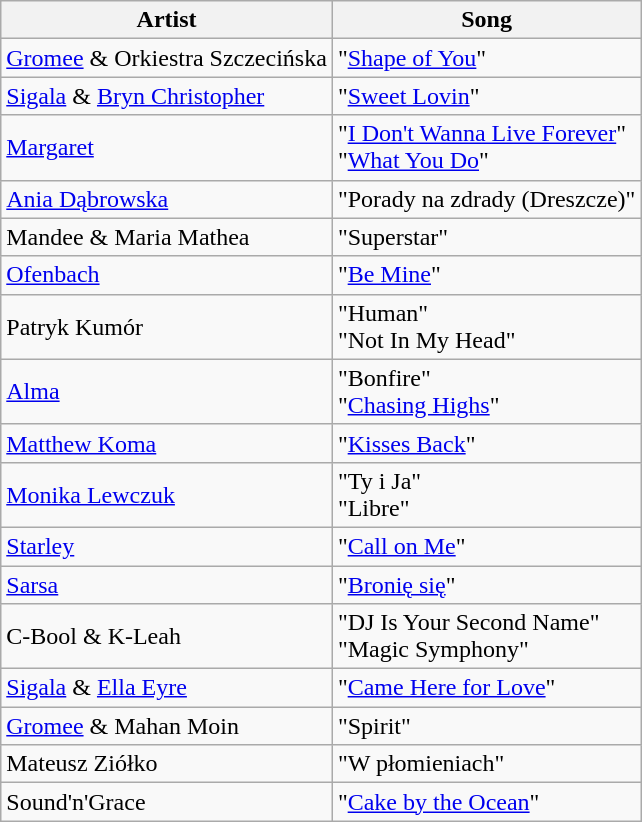<table class="wikitable">
<tr>
<th>Artist</th>
<th>Song</th>
</tr>
<tr>
<td><a href='#'>Gromee</a> & Orkiestra Szczecińska</td>
<td>"<a href='#'>Shape of You</a>"</td>
</tr>
<tr>
<td><a href='#'>Sigala</a> & <a href='#'>Bryn Christopher</a></td>
<td>"<a href='#'>Sweet Lovin</a>"</td>
</tr>
<tr>
<td><a href='#'>Margaret</a></td>
<td>"<a href='#'>I Don't Wanna Live Forever</a>"<br>"<a href='#'>What You Do</a>"</td>
</tr>
<tr>
<td><a href='#'>Ania Dąbrowska</a></td>
<td>"Porady na zdrady (Dreszcze)"</td>
</tr>
<tr>
<td>Mandee & Maria Mathea</td>
<td>"Superstar"</td>
</tr>
<tr>
<td><a href='#'>Ofenbach</a></td>
<td>"<a href='#'>Be Mine</a>"</td>
</tr>
<tr>
<td>Patryk Kumór</td>
<td>"Human"<br>"Not In My Head"</td>
</tr>
<tr>
<td><a href='#'>Alma</a></td>
<td>"Bonfire"<br>"<a href='#'>Chasing Highs</a>"</td>
</tr>
<tr>
<td><a href='#'>Matthew Koma</a></td>
<td>"<a href='#'>Kisses Back</a>"</td>
</tr>
<tr>
<td><a href='#'>Monika Lewczuk</a></td>
<td>"Ty i Ja"<br>"Libre"</td>
</tr>
<tr>
<td><a href='#'>Starley</a></td>
<td>"<a href='#'>Call on Me</a>"</td>
</tr>
<tr>
<td><a href='#'>Sarsa</a></td>
<td>"<a href='#'>Bronię się</a>"</td>
</tr>
<tr>
<td>C-Bool & K-Leah</td>
<td>"DJ Is Your Second Name"<br>"Magic Symphony"</td>
</tr>
<tr>
<td><a href='#'>Sigala</a> & <a href='#'>Ella Eyre</a></td>
<td>"<a href='#'>Came Here for Love</a>"</td>
</tr>
<tr>
<td><a href='#'>Gromee</a> & Mahan Moin</td>
<td>"Spirit"</td>
</tr>
<tr>
<td>Mateusz Ziółko</td>
<td>"W płomieniach"</td>
</tr>
<tr>
<td>Sound'n'Grace</td>
<td>"<a href='#'>Cake by the Ocean</a>"</td>
</tr>
</table>
